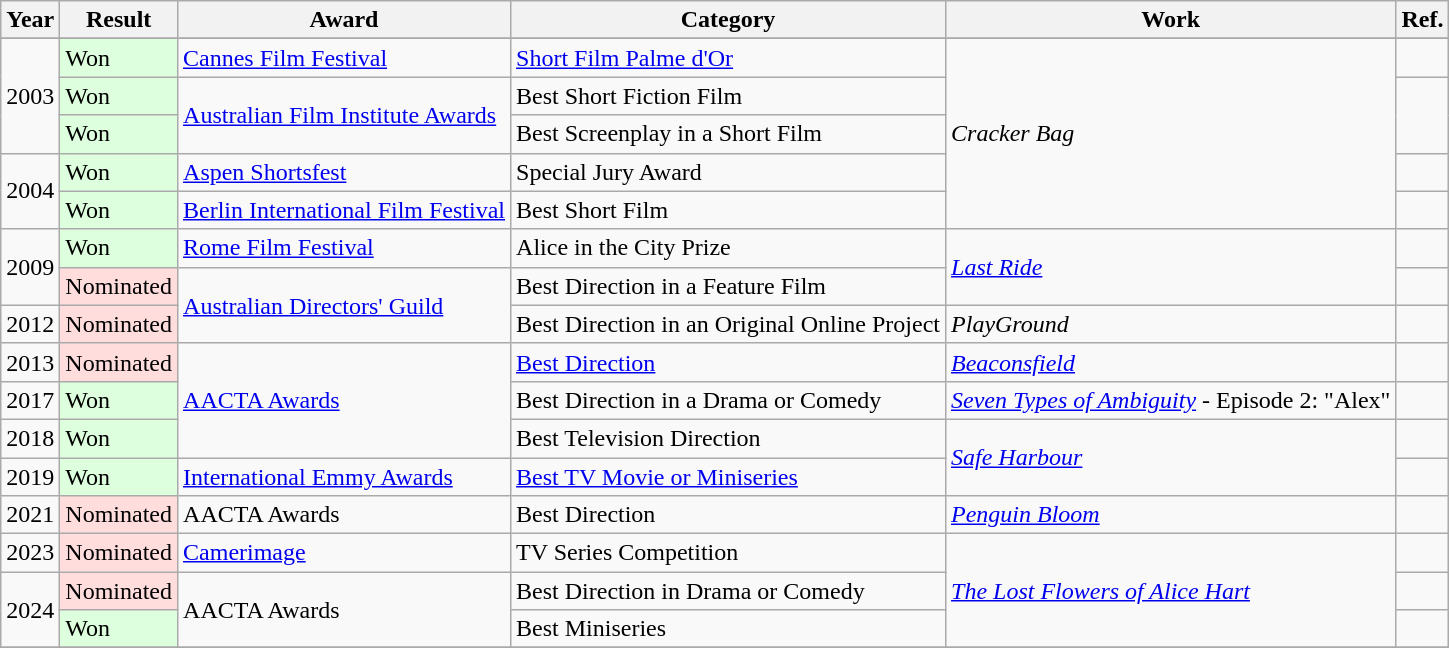<table class="wikitable">
<tr>
<th>Year</th>
<th>Result</th>
<th>Award</th>
<th>Category</th>
<th>Work</th>
<th>Ref.</th>
</tr>
<tr>
</tr>
<tr>
<td rowspan="3">2003</td>
<td style="background: #ddffdd">Won</td>
<td><a href='#'>Cannes Film Festival</a></td>
<td><a href='#'>Short Film Palme d'Or</a></td>
<td rowspan="5"><em>Cracker Bag</em></td>
<td></td>
</tr>
<tr>
<td style="background: #ddffdd">Won</td>
<td rowspan="2"><a href='#'>Australian Film Institute Awards</a></td>
<td>Best Short Fiction Film</td>
<td rowspan="2"></td>
</tr>
<tr>
<td style="background: #ddffdd">Won</td>
<td>Best Screenplay in a Short Film</td>
</tr>
<tr>
<td rowspan="2">2004</td>
<td style="background: #ddffdd">Won</td>
<td><a href='#'>Aspen Shortsfest</a></td>
<td>Special Jury Award</td>
<td></td>
</tr>
<tr>
<td style="background: #ddffdd">Won</td>
<td><a href='#'>Berlin International Film Festival</a></td>
<td>Best Short Film</td>
<td></td>
</tr>
<tr>
<td rowspan="2">2009</td>
<td style="background: #ddffdd">Won</td>
<td><a href='#'>Rome Film Festival</a></td>
<td>Alice in the City Prize</td>
<td rowspan="2"><em><a href='#'>Last Ride</a></em></td>
<td></td>
</tr>
<tr>
<td style="background: #ffdddd">Nominated</td>
<td rowspan="2"><a href='#'>Australian Directors' Guild</a></td>
<td>Best Direction in a Feature Film</td>
<td></td>
</tr>
<tr>
<td>2012</td>
<td style="background: #ffdddd">Nominated</td>
<td>Best Direction in an Original Online Project</td>
<td><em>PlayGround</em></td>
<td></td>
</tr>
<tr>
<td>2013</td>
<td style="background: #ffdddd">Nominated</td>
<td rowspan="3"><a href='#'>AACTA Awards</a></td>
<td><a href='#'>Best Direction</a></td>
<td><em><a href='#'>Beaconsfield</a></em></td>
<td></td>
</tr>
<tr>
<td>2017</td>
<td style="background: #ddffdd">Won</td>
<td>Best Direction in a Drama or Comedy</td>
<td><em><a href='#'>Seven Types of Ambiguity</a></em> - Episode 2: "Alex"</td>
<td></td>
</tr>
<tr>
<td>2018</td>
<td style="background: #ddffdd">Won</td>
<td>Best Television Direction</td>
<td rowspan="2"><em><a href='#'>Safe Harbour</a></em></td>
<td></td>
</tr>
<tr>
<td>2019</td>
<td style="background: #ddffdd">Won</td>
<td><a href='#'>International Emmy Awards</a></td>
<td><a href='#'>Best TV Movie or Miniseries</a></td>
<td></td>
</tr>
<tr>
<td>2021</td>
<td style="background: #ffdddd">Nominated</td>
<td>AACTA Awards</td>
<td>Best Direction</td>
<td><em><a href='#'>Penguin Bloom</a></em></td>
<td></td>
</tr>
<tr>
<td>2023</td>
<td style="background: #ffdddd">Nominated</td>
<td><a href='#'>Camerimage</a></td>
<td>TV Series Competition</td>
<td rowspan="3"><em><a href='#'>The Lost Flowers of Alice Hart</a></em></td>
<td></td>
</tr>
<tr>
<td rowspan="2">2024</td>
<td style="background: #ffdddd">Nominated</td>
<td rowspan="2">AACTA Awards</td>
<td>Best Direction in Drama or Comedy</td>
<td></td>
</tr>
<tr>
<td style="background: #ddffdd">Won</td>
<td>Best Miniseries</td>
<td></td>
</tr>
<tr>
</tr>
</table>
